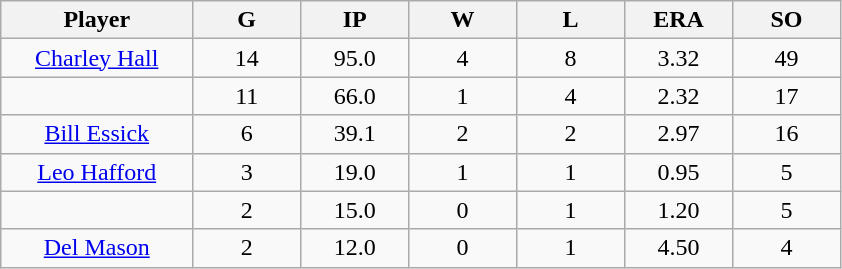<table class="wikitable sortable">
<tr>
<th bgcolor="#DDDDFF" width="16%">Player</th>
<th bgcolor="#DDDDFF" width="9%">G</th>
<th bgcolor="#DDDDFF" width="9%">IP</th>
<th bgcolor="#DDDDFF" width="9%">W</th>
<th bgcolor="#DDDDFF" width="9%">L</th>
<th bgcolor="#DDDDFF" width="9%">ERA</th>
<th bgcolor="#DDDDFF" width="9%">SO</th>
</tr>
<tr align="center">
<td><a href='#'>Charley Hall</a></td>
<td>14</td>
<td>95.0</td>
<td>4</td>
<td>8</td>
<td>3.32</td>
<td>49</td>
</tr>
<tr align=center>
<td></td>
<td>11</td>
<td>66.0</td>
<td>1</td>
<td>4</td>
<td>2.32</td>
<td>17</td>
</tr>
<tr align="center">
<td><a href='#'>Bill Essick</a></td>
<td>6</td>
<td>39.1</td>
<td>2</td>
<td>2</td>
<td>2.97</td>
<td>16</td>
</tr>
<tr align=center>
<td><a href='#'>Leo Hafford</a></td>
<td>3</td>
<td>19.0</td>
<td>1</td>
<td>1</td>
<td>0.95</td>
<td>5</td>
</tr>
<tr align=center>
<td></td>
<td>2</td>
<td>15.0</td>
<td>0</td>
<td>1</td>
<td>1.20</td>
<td>5</td>
</tr>
<tr align="center">
<td><a href='#'>Del Mason</a></td>
<td>2</td>
<td>12.0</td>
<td>0</td>
<td>1</td>
<td>4.50</td>
<td>4</td>
</tr>
</table>
